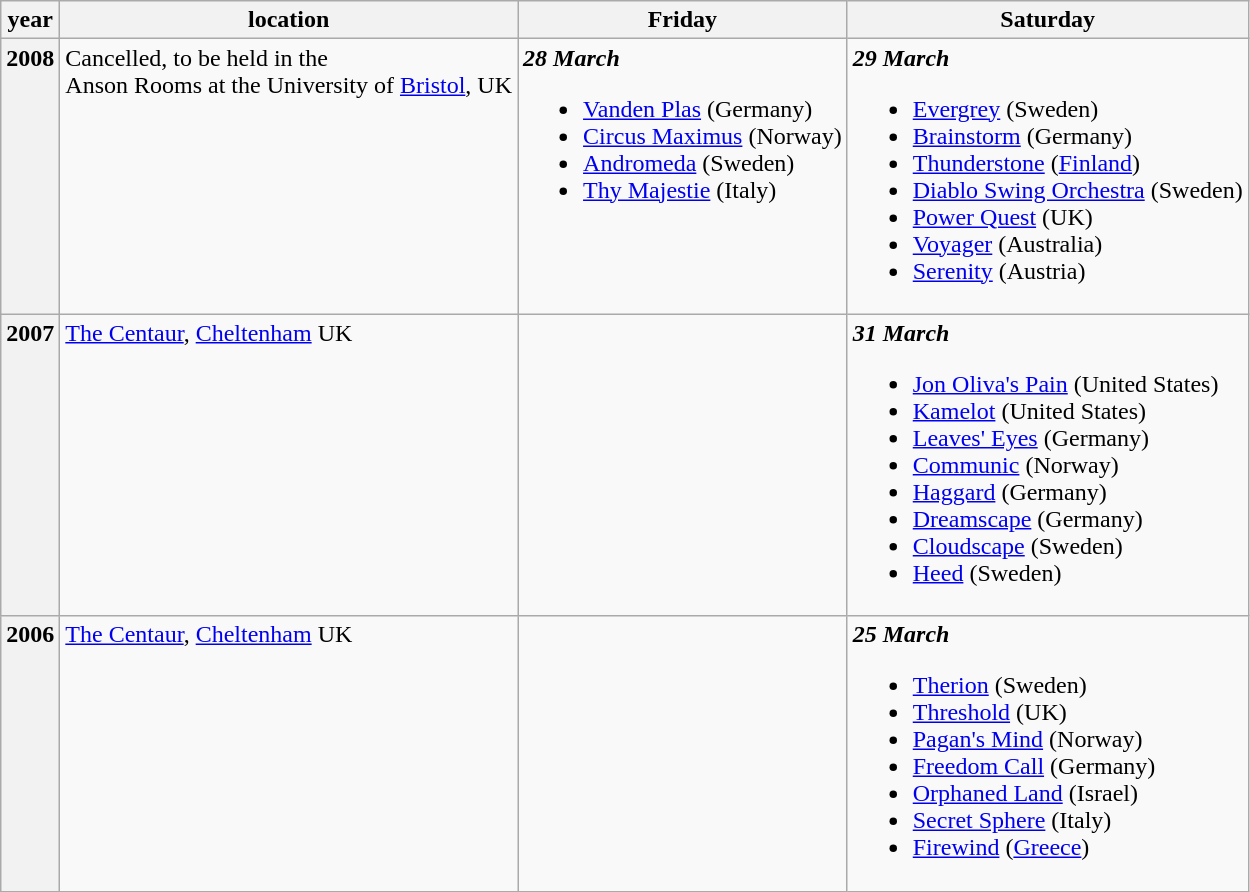<table class="wikitable">
<tr>
<th>year</th>
<th>location</th>
<th>Friday</th>
<th>Saturday</th>
</tr>
<tr valign="top">
<th>2008</th>
<td>Cancelled, to be held in the<br>Anson Rooms at the University of <a href='#'>Bristol</a>, UK</td>
<td><strong><em>28 March</em></strong><br><ul><li><a href='#'>Vanden Plas</a> (Germany)</li><li><a href='#'>Circus Maximus</a> (Norway)</li><li><a href='#'>Andromeda</a> (Sweden)</li><li><a href='#'>Thy Majestie</a> (Italy)</li></ul></td>
<td><strong><em>29 March</em></strong><br><ul><li><a href='#'>Evergrey</a> (Sweden)</li><li><a href='#'>Brainstorm</a> (Germany)</li><li><a href='#'>Thunderstone</a> (<a href='#'>Finland</a>)</li><li><a href='#'>Diablo Swing Orchestra</a> (Sweden)</li><li><a href='#'>Power Quest</a> (UK)</li><li><a href='#'>Voyager</a> (Australia)</li><li><a href='#'>Serenity</a> (Austria)</li></ul></td>
</tr>
<tr valign="top">
<th>2007</th>
<td><a href='#'>The Centaur</a>, <a href='#'>Cheltenham</a> UK</td>
<td></td>
<td><strong><em>31 March</em></strong><br><ul><li><a href='#'>Jon Oliva's Pain</a> (United States)</li><li><a href='#'>Kamelot</a> (United States)</li><li><a href='#'>Leaves' Eyes</a> (Germany)</li><li><a href='#'>Communic</a> (Norway)</li><li><a href='#'>Haggard</a> (Germany)</li><li><a href='#'>Dreamscape</a> (Germany)</li><li><a href='#'>Cloudscape</a> (Sweden)</li><li><a href='#'>Heed</a> (Sweden)</li></ul></td>
</tr>
<tr valign="top">
<th>2006</th>
<td><a href='#'>The Centaur</a>, <a href='#'>Cheltenham</a> UK</td>
<td></td>
<td><strong><em>25 March</em></strong><br><ul><li><a href='#'>Therion</a> (Sweden)</li><li><a href='#'>Threshold</a> (UK)</li><li><a href='#'>Pagan's Mind</a> (Norway)</li><li><a href='#'>Freedom Call</a> (Germany)</li><li><a href='#'>Orphaned Land</a> (Israel)</li><li><a href='#'>Secret Sphere</a> (Italy)</li><li><a href='#'>Firewind</a> (<a href='#'>Greece</a>)</li></ul></td>
</tr>
</table>
